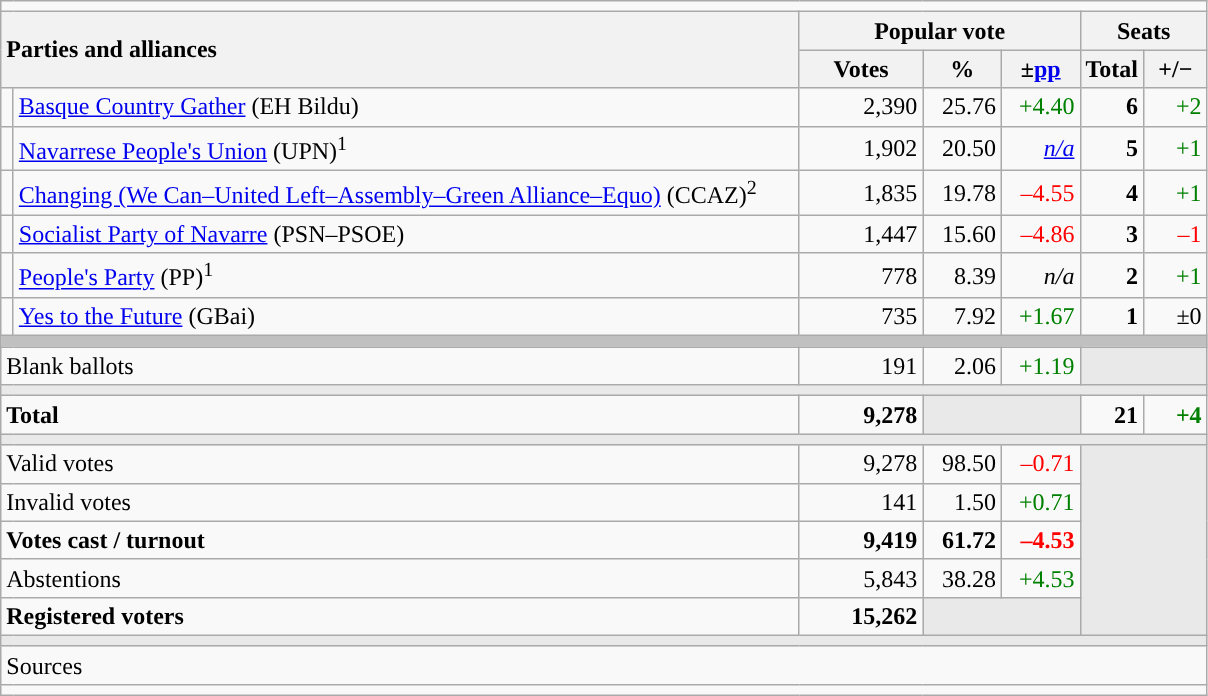<table class="wikitable" style="text-align:right;">
<tr>
<td colspan="7"></td>
</tr>
<tr>
<th style="text-align:left;" rowspan="2" colspan="2" width="525">Parties and alliances</th>
<th colspan="3">Popular vote</th>
<th colspan="2">Seats</th>
</tr>
<tr>
<th width="75">Votes</th>
<th width="45">%</th>
<th width="45">±<a href='#'>pp</a></th>
<th width="35">Total</th>
<th width="35">+/−</th>
</tr>
<tr>
<td width="1" style="color:inherit;background:"></td>
<td align="left"><a href='#'>Basque Country Gather</a> (EH Bildu)</td>
<td>2,390</td>
<td>25.76</td>
<td style="color:green;">+4.40</td>
<td><strong>6</strong></td>
<td style="color:green;">+2</td>
</tr>
<tr>
<td style="color:inherit;background:"></td>
<td align="left"><a href='#'>Navarrese People's Union</a> (UPN)<sup>1</sup></td>
<td>1,902</td>
<td>20.50</td>
<td><em><a href='#'>n/a</a></em></td>
<td><strong>5</strong></td>
<td style="color:green;">+1</td>
</tr>
<tr>
<td style="color:inherit;background:"></td>
<td align="left"><a href='#'>Changing (We Can–United Left–Assembly–Green Alliance–Equo)</a> (CCAZ)<sup>2</sup></td>
<td>1,835</td>
<td>19.78</td>
<td style="color:red;">–4.55</td>
<td><strong>4</strong></td>
<td style="color:green;">+1</td>
</tr>
<tr>
<td style="color:inherit;background:"></td>
<td align="left"><a href='#'>Socialist Party of Navarre</a> (PSN–PSOE)</td>
<td>1,447</td>
<td>15.60</td>
<td style="color:red;">–4.86</td>
<td><strong>3</strong></td>
<td style="color:red;">–1</td>
</tr>
<tr>
<td style="color:inherit;background:"></td>
<td align="left"><a href='#'>People's Party</a> (PP)<sup>1</sup></td>
<td>778</td>
<td>8.39</td>
<td><em>n/a</em></td>
<td><strong>2</strong></td>
<td style="color:green;">+1</td>
</tr>
<tr>
<td style="color:inherit;background:"></td>
<td align="left"><a href='#'>Yes to the Future</a> (GBai)</td>
<td>735</td>
<td>7.92</td>
<td style="color:green;">+1.67</td>
<td><strong>1</strong></td>
<td>±0</td>
</tr>
<tr>
<td colspan="7" bgcolor="#C0C0C0"></td>
</tr>
<tr>
<td align="left" colspan="2">Blank ballots</td>
<td>191</td>
<td>2.06</td>
<td style="color:green;">+1.19</td>
<td bgcolor="#E9E9E9" colspan="2"></td>
</tr>
<tr>
<td colspan="7" bgcolor="#E9E9E9"></td>
</tr>
<tr style="font-weight:bold;">
<td align="left" colspan="2">Total</td>
<td>9,278</td>
<td bgcolor="#E9E9E9" colspan="2"></td>
<td>21</td>
<td style="color:green;">+4</td>
</tr>
<tr>
<td colspan="7" bgcolor="#E9E9E9"></td>
</tr>
<tr>
<td align="left" colspan="2">Valid votes</td>
<td>9,278</td>
<td>98.50</td>
<td style="color:red;">–0.71</td>
<td bgcolor="#E9E9E9" colspan="2" rowspan="5"></td>
</tr>
<tr>
<td align="left" colspan="2">Invalid votes</td>
<td>141</td>
<td>1.50</td>
<td style="color:green;">+0.71</td>
</tr>
<tr style="font-weight:bold;">
<td align="left" colspan="2">Votes cast / turnout</td>
<td>9,419</td>
<td>61.72</td>
<td style="color:red;">–4.53</td>
</tr>
<tr>
<td align="left" colspan="2">Abstentions</td>
<td>5,843</td>
<td>38.28</td>
<td style="color:green;">+4.53</td>
</tr>
<tr style="font-weight:bold;">
<td align="left" colspan="2">Registered voters</td>
<td>15,262</td>
<td bgcolor="#E9E9E9" colspan="2"></td>
</tr>
<tr>
<td colspan="7" bgcolor="#E9E9E9"></td>
</tr>
<tr>
<td align="left" colspan="7">Sources</td>
</tr>
<tr>
<td colspan="7" style="text-align:left; max-width:790px;"></td>
</tr>
</table>
